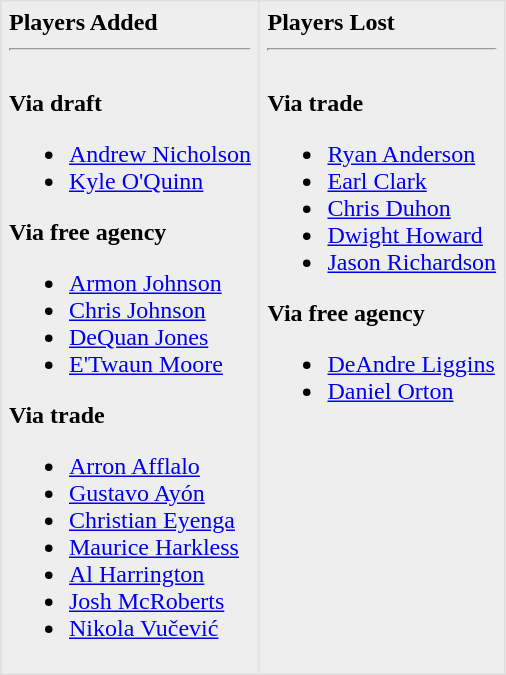<table border=1 style="border-collapse:collapse; background-color:#eeeeee" bordercolor="#DFDFDF" cellpadding="5">
<tr>
<td valign="top"><strong>Players Added</strong> <hr><br><strong>Via draft</strong><ul><li><a href='#'>Andrew Nicholson</a></li><li><a href='#'>Kyle O'Quinn</a></li></ul><strong>Via free agency</strong><ul><li><a href='#'>Armon Johnson</a> </li><li><a href='#'>Chris Johnson</a></li><li><a href='#'>DeQuan Jones</a></li><li><a href='#'>E'Twaun Moore</a></li></ul><strong>Via trade</strong><ul><li><a href='#'>Arron Afflalo</a></li><li><a href='#'>Gustavo Ayón</a></li><li><a href='#'>Christian Eyenga</a> </li><li><a href='#'>Maurice Harkless</a></li><li><a href='#'>Al Harrington</a></li><li><a href='#'>Josh McRoberts</a></li><li><a href='#'>Nikola Vučević</a></li></ul></td>
<td valign="top"><strong>Players Lost</strong> <hr><br><strong>Via trade</strong><ul><li><a href='#'>Ryan Anderson</a></li><li><a href='#'>Earl Clark</a></li><li><a href='#'>Chris Duhon</a></li><li><a href='#'>Dwight Howard</a></li><li><a href='#'>Jason Richardson</a></li></ul><strong>Via free agency</strong><ul><li><a href='#'>DeAndre Liggins</a></li><li><a href='#'>Daniel Orton</a></li></ul></td>
</tr>
</table>
